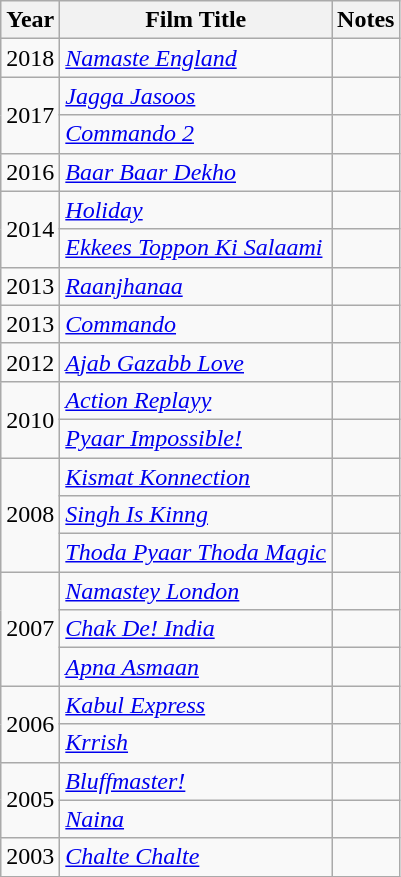<table class="wikitable">
<tr>
<th>Year</th>
<th>Film Title</th>
<th>Notes</th>
</tr>
<tr>
<td>2018</td>
<td><em><a href='#'>Namaste England</a></em></td>
<td></td>
</tr>
<tr>
<td rowspan="2">2017</td>
<td><em><a href='#'>Jagga Jasoos</a></em></td>
<td></td>
</tr>
<tr>
<td><em><a href='#'>Commando 2</a></em></td>
<td></td>
</tr>
<tr>
<td>2016</td>
<td><em><a href='#'>Baar Baar Dekho</a></em></td>
<td></td>
</tr>
<tr>
<td rowspan="2">2014</td>
<td><a href='#'><em>Holiday</em></a></td>
<td></td>
</tr>
<tr>
<td><em><a href='#'>Ekkees Toppon Ki Salaami</a></em></td>
<td></td>
</tr>
<tr>
<td>2013</td>
<td><em><a href='#'>Raanjhanaa</a></em></td>
<td></td>
</tr>
<tr>
<td>2013</td>
<td><a href='#'><em>Commando</em></a></td>
<td></td>
</tr>
<tr>
<td>2012</td>
<td><em><a href='#'>Ajab Gazabb Love</a></em></td>
<td></td>
</tr>
<tr>
<td rowspan="2">2010</td>
<td><em><a href='#'>Action Replayy</a></em></td>
<td></td>
</tr>
<tr>
<td><em><a href='#'>Pyaar Impossible!</a></em></td>
<td></td>
</tr>
<tr>
<td rowspan="3">2008</td>
<td><em><a href='#'>Kismat Konnection</a></em></td>
<td></td>
</tr>
<tr>
<td><em><a href='#'>Singh Is Kinng</a></em></td>
<td></td>
</tr>
<tr>
<td><em><a href='#'>Thoda Pyaar Thoda Magic</a></em></td>
<td></td>
</tr>
<tr>
<td rowspan="3">2007</td>
<td><em><a href='#'>Namastey London</a></em></td>
<td></td>
</tr>
<tr>
<td><em><a href='#'>Chak De! India</a></em></td>
<td></td>
</tr>
<tr>
<td><em><a href='#'>Apna Asmaan</a></em></td>
<td></td>
</tr>
<tr>
<td rowspan="2">2006</td>
<td><em><a href='#'>Kabul Express</a></em></td>
<td></td>
</tr>
<tr>
<td><em><a href='#'>Krrish</a></em></td>
<td></td>
</tr>
<tr>
<td rowspan="2">2005</td>
<td><em><a href='#'>Bluffmaster!</a></em></td>
<td></td>
</tr>
<tr>
<td><a href='#'><em>Naina</em></a></td>
<td></td>
</tr>
<tr>
<td>2003</td>
<td><a href='#'><em>Chalte Chalte</em></a></td>
<td></td>
</tr>
</table>
